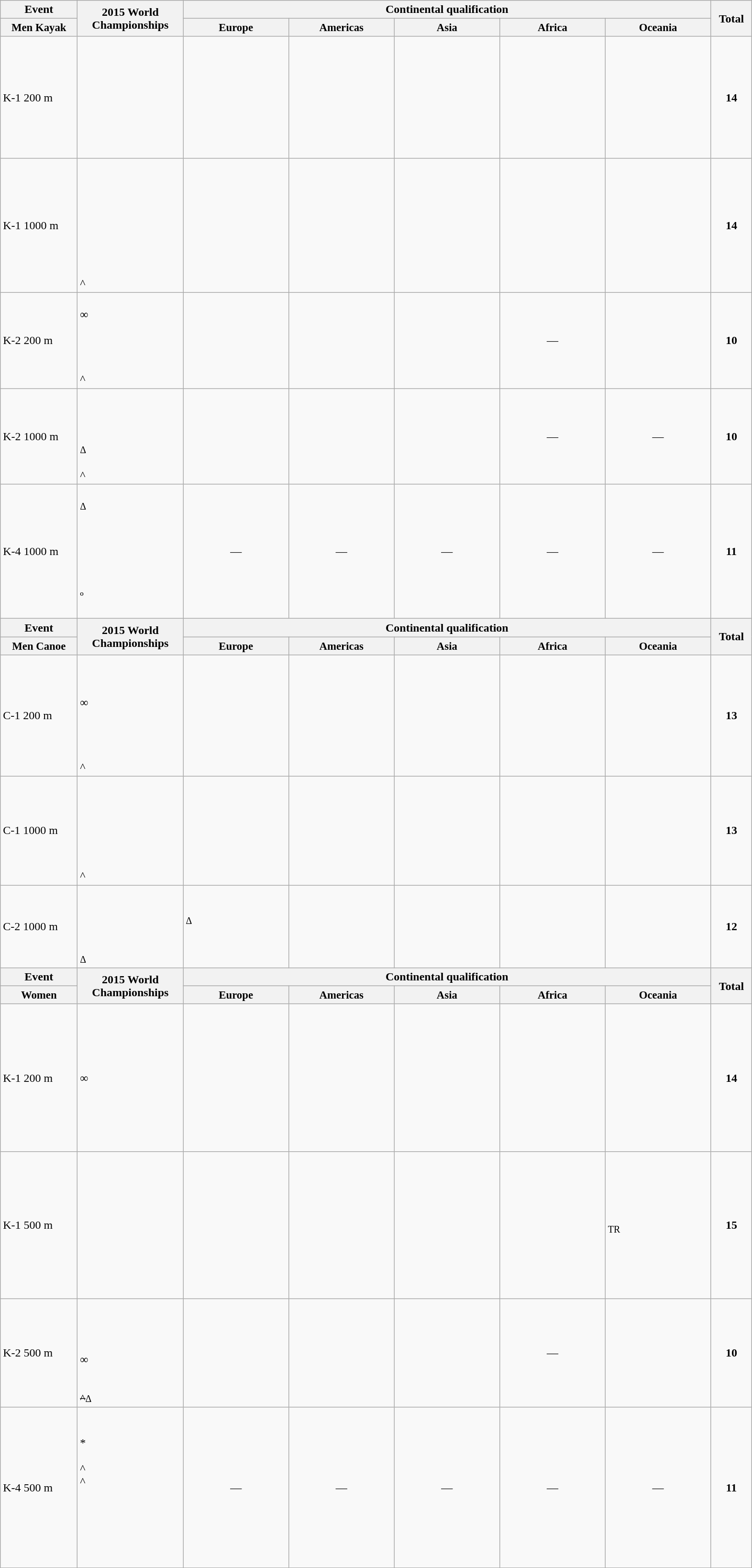<table class="wikitable" style="text-align:center">
<tr>
<th width=100>Event</th>
<th width=140 rowspan="2">2015 World<br>Championships</th>
<th colspan="5">Continental qualification</th>
<th width=50 rowspan="2">Total</th>
</tr>
<tr style="font-size: 95%">
<th>Men Kayak</th>
<th width=140>Europe</th>
<th width=140>Americas</th>
<th width=140>Asia</th>
<th width=140>Africa</th>
<th width=140>Oceania</th>
</tr>
<tr>
<td align="left">K-1 200 m</td>
<td align="left"><br><em></em><br><br><br><em></em><br><br><br><br><br></td>
<td align="left"><em></em><br><br></td>
<td align="left"><em></em><br></td>
<td align="left"></td>
<td align="left"><s></s><br></td>
<td align="left"></td>
<td><strong>14</strong></td>
</tr>
<tr>
<td align="left">K-1 1000 m</td>
<td align="left"><br><em></em><br><em></em><br><br><s></s><br><br><br><br><br>^</td>
<td align="left"><em></em><br><br></td>
<td align="left"></td>
<td align="left"></td>
<td align="left"></td>
<td align="left"></td>
<td><strong>14</strong></td>
</tr>
<tr>
<td align="left">K-2 200 m</td>
<td align="left"><br><s></s>∞<br><br><br><br><br>^<br></td>
<td align="left"></td>
<td align="left"></td>
<td align="left"></td>
<td>—</td>
<td align="left"></td>
<td><strong>10</strong></td>
</tr>
<tr>
<td align="left">K-2 1000 m</td>
<td align="left"><br><br><br><em></em><br><s><em></em></s><small>Δ</small><br><br>^</td>
<td align="left"></td>
<td align="left"></td>
<td align="left"></td>
<td>—</td>
<td>—</td>
<td><strong>10</strong></td>
</tr>
<tr>
<td align="left">K-4 1000 m</td>
<td align="left"><br><s></s><small>Δ</small><br><br><br><br><br><br><s></s><br>º<br><br></td>
<td>—</td>
<td>—</td>
<td>—</td>
<td>—</td>
<td>—</td>
<td><strong>11</strong></td>
</tr>
<tr>
<th width=100>Event</th>
<th width=140 rowspan="2">2015 World<br>Championships</th>
<th colspan="5">Continental qualification</th>
<th width=50 rowspan="2">Total</th>
</tr>
<tr style="font-size: 95%">
<th>Men Canoe</th>
<th width=140>Europe</th>
<th width=140>Americas</th>
<th width=140>Asia</th>
<th width=140>Africa</th>
<th width=140>Oceania</th>
</tr>
<tr>
<td align="left">C-1 200 m</td>
<td align="left"><s></s><br><br><em></em><br><s></s>∞<br><br><br><br><br>^</td>
<td align="left"><br></td>
<td align="left"></td>
<td align="left"><br></td>
<td align="left"></td>
<td align="left"><s></s></td>
<td><strong>13</strong></td>
</tr>
<tr>
<td align="left">C-1 1000 m</td>
<td align="left"><br><br><br><br><br><br><br>^</td>
<td align="left"><em></em><br><br></td>
<td align="left"></td>
<td align="left"><em></em><br></td>
<td align="left"></td>
<td align="left"><s></s></td>
<td><strong>13</strong></td>
</tr>
<tr>
<td align="left">C-2 1000 m</td>
<td align="left"><br><br><br><br><br><s></s><small>Δ</small></td>
<td align="left"><s></s><small>Δ</small><br><br></td>
<td align="left"></td>
<td align="left"></td>
<td align="left"></td>
<td align="left"></td>
<td><strong>12</strong></td>
</tr>
<tr>
<th>Event</th>
<th rowspan="2">2015 World<br>Championships</th>
<th colspan="5">Continental qualification</th>
<th rowspan="2">Total</th>
</tr>
<tr style="font-size: 95%">
<th>Women</th>
<th width=140>Europe</th>
<th width=140>Americas</th>
<th width=140>Asia</th>
<th width=140>Africa</th>
<th width=140>Oceania</th>
</tr>
<tr>
<td align="left">K-1 200 m</td>
<td align="left"><em></em><br><br><br><em></em><br><br><s></s>∞<br><br><br><br><em></em><br><em></em><br></td>
<td align="left"><em></em><br><br><em></em><br><br></td>
<td align="left"></td>
<td align="left"></td>
<td align="left"></td>
<td align="left"></td>
<td><strong>14</strong></td>
</tr>
<tr>
<td align="left">K-1 500 m</td>
<td align="left"><br><em></em><br><br><em></em><br><br><br><em></em><br><em></em><br><br><br><br></td>
<td align="left"><br></td>
<td align="left"></td>
<td align="left"></td>
<td align="left"></td>
<td align="left"><br><sup>TR</sup></td>
<td><strong>15</strong></td>
</tr>
<tr>
<td align="left">K-2 500 m</td>
<td align="left"><em></em><br><em></em><br><em></em><br><em></em><br><s></s>∞<br><em></em><br><em></em><br><s>^</s><small>Δ</small><br></td>
<td align="left"><br></td>
<td align="left"></td>
<td align="left"></td>
<td>—</td>
<td align="left"></td>
<td><strong>10</strong></td>
</tr>
<tr>
<td align="left">K-4 500 m</td>
<td align="left"><br><br>*<br><br>^<br>^<br><br><br><br><br><br><br></td>
<td>—</td>
<td>—</td>
<td>—</td>
<td>—</td>
<td>—</td>
<td><strong>11</strong></td>
</tr>
</table>
